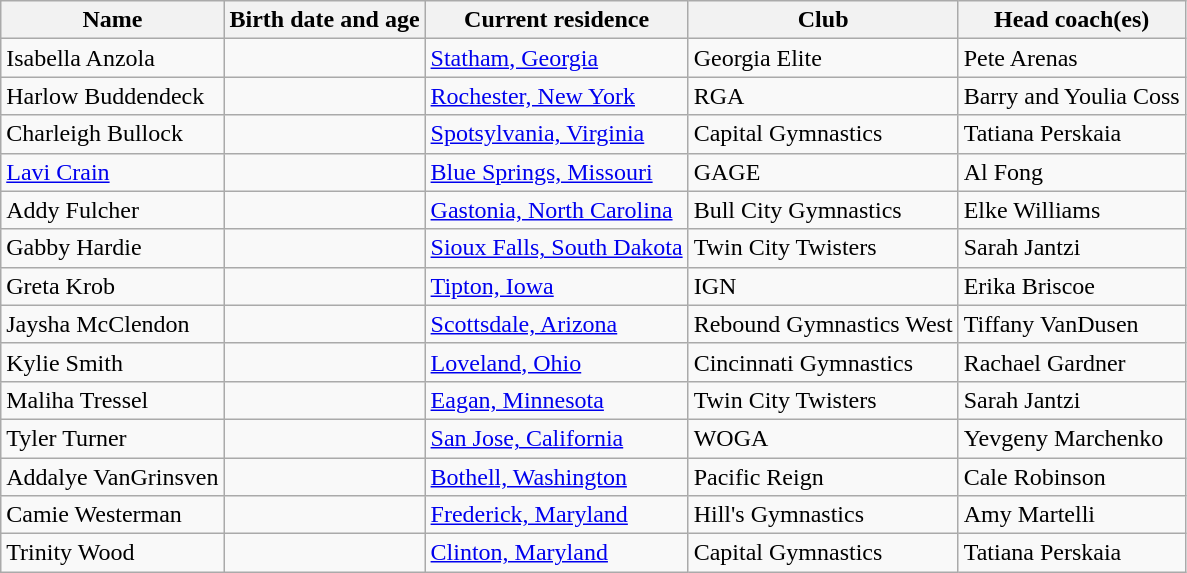<table class="wikitable sortable">
<tr>
<th>Name</th>
<th>Birth date and age</th>
<th>Current residence</th>
<th>Club</th>
<th>Head coach(es)</th>
</tr>
<tr>
<td>Isabella Anzola</td>
<td></td>
<td><a href='#'>Statham, Georgia</a></td>
<td>Georgia Elite</td>
<td>Pete Arenas</td>
</tr>
<tr>
<td>Harlow Buddendeck</td>
<td></td>
<td><a href='#'>Rochester, New York</a></td>
<td>RGA</td>
<td>Barry and Youlia Coss</td>
</tr>
<tr>
<td>Charleigh Bullock</td>
<td></td>
<td><a href='#'>Spotsylvania, Virginia</a></td>
<td>Capital Gymnastics</td>
<td>Tatiana Perskaia</td>
</tr>
<tr>
<td><a href='#'>Lavi Crain</a></td>
<td></td>
<td><a href='#'>Blue Springs, Missouri</a></td>
<td>GAGE</td>
<td>Al Fong</td>
</tr>
<tr>
<td>Addy Fulcher</td>
<td></td>
<td><a href='#'>Gastonia, North Carolina</a></td>
<td>Bull City Gymnastics</td>
<td>Elke Williams</td>
</tr>
<tr>
<td>Gabby Hardie</td>
<td></td>
<td><a href='#'>Sioux Falls, South Dakota</a></td>
<td>Twin City Twisters</td>
<td>Sarah Jantzi</td>
</tr>
<tr>
<td>Greta Krob</td>
<td></td>
<td><a href='#'>Tipton, Iowa</a></td>
<td>IGN</td>
<td>Erika Briscoe</td>
</tr>
<tr>
<td>Jaysha McClendon</td>
<td></td>
<td><a href='#'>Scottsdale, Arizona</a></td>
<td>Rebound Gymnastics West</td>
<td>Tiffany VanDusen</td>
</tr>
<tr>
<td>Kylie Smith</td>
<td></td>
<td><a href='#'>Loveland, Ohio</a></td>
<td>Cincinnati Gymnastics</td>
<td>Rachael Gardner</td>
</tr>
<tr>
<td>Maliha Tressel</td>
<td></td>
<td><a href='#'>Eagan, Minnesota</a></td>
<td>Twin City Twisters</td>
<td>Sarah Jantzi</td>
</tr>
<tr>
<td>Tyler Turner</td>
<td></td>
<td><a href='#'>San Jose, California</a></td>
<td>WOGA</td>
<td>Yevgeny Marchenko</td>
</tr>
<tr>
<td>Addalye VanGrinsven</td>
<td></td>
<td><a href='#'>Bothell, Washington</a></td>
<td>Pacific Reign</td>
<td>Cale Robinson</td>
</tr>
<tr>
<td>Camie Westerman</td>
<td></td>
<td><a href='#'>Frederick, Maryland</a></td>
<td>Hill's Gymnastics</td>
<td>Amy Martelli</td>
</tr>
<tr>
<td>Trinity Wood</td>
<td></td>
<td><a href='#'>Clinton, Maryland</a></td>
<td>Capital Gymnastics</td>
<td>Tatiana Perskaia</td>
</tr>
</table>
